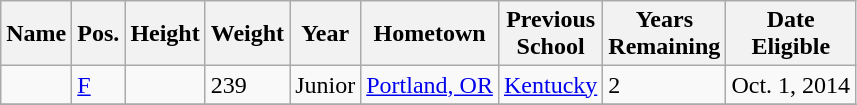<table class="wikitable sortable" border="1">
<tr>
<th>Name</th>
<th>Pos.</th>
<th>Height</th>
<th>Weight</th>
<th>Year</th>
<th>Hometown</th>
<th class="unsortable">Previous<br>School</th>
<th class="unsortable">Years<br>Remaining</th>
<th class="unsortable">Date<br>Eligible</th>
</tr>
<tr>
<td></td>
<td><a href='#'>F</a></td>
<td></td>
<td>239</td>
<td>Junior</td>
<td><a href='#'>Portland, OR</a></td>
<td><a href='#'>Kentucky</a></td>
<td>2</td>
<td>Oct. 1, 2014</td>
</tr>
<tr>
</tr>
</table>
